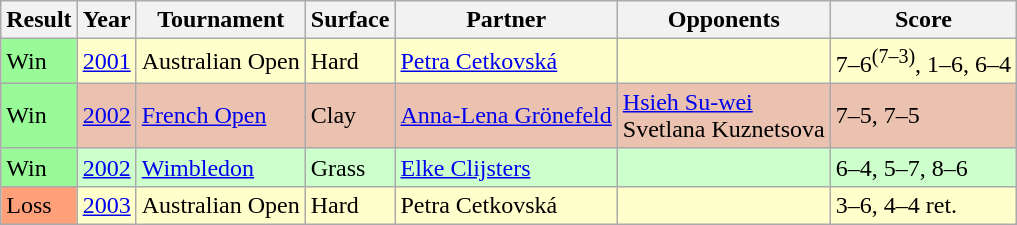<table class="sortable wikitable">
<tr>
<th>Result</th>
<th>Year</th>
<th>Tournament</th>
<th>Surface</th>
<th>Partner</th>
<th>Opponents</th>
<th class="unsortable">Score</th>
</tr>
<tr style=background:#ffc>
<td bgcolor=98FB98>Win</td>
<td><a href='#'>2001</a></td>
<td>Australian Open</td>
<td>Hard</td>
<td> <a href='#'>Petra Cetkovská</a></td>
<td></td>
<td>7–6<sup>(7–3)</sup>, 1–6, 6–4</td>
</tr>
<tr style=background:#ebc2af>
<td bgcolor=98FB98>Win</td>
<td><a href='#'>2002</a></td>
<td><a href='#'>French Open</a></td>
<td>Clay</td>
<td> <a href='#'>Anna-Lena Grönefeld</a></td>
<td> <a href='#'>Hsieh Su-wei</a><br> Svetlana Kuznetsova</td>
<td>7–5, 7–5</td>
</tr>
<tr style=background:#cfc>
<td bgcolor=98FB98>Win</td>
<td><a href='#'>2002</a></td>
<td><a href='#'>Wimbledon</a></td>
<td>Grass</td>
<td> <a href='#'>Elke Clijsters</a></td>
<td></td>
<td>6–4, 5–7, 8–6</td>
</tr>
<tr style=background:#ffc>
<td bgcolor=FFA07A>Loss</td>
<td><a href='#'>2003</a></td>
<td>Australian Open</td>
<td>Hard</td>
<td> Petra Cetkovská</td>
<td></td>
<td>3–6, 4–4 ret.</td>
</tr>
</table>
